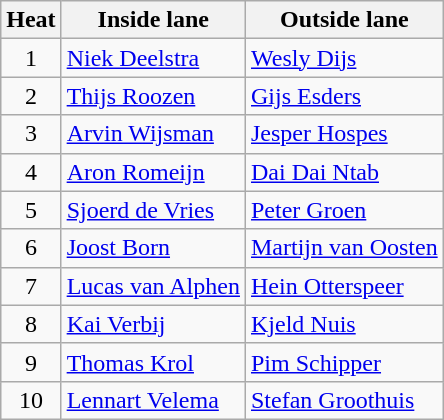<table class="wikitable">
<tr>
<th>Heat</th>
<th>Inside lane</th>
<th>Outside lane</th>
</tr>
<tr>
<td align="center">1</td>
<td><a href='#'>Niek Deelstra</a></td>
<td><a href='#'>Wesly Dijs</a></td>
</tr>
<tr>
<td align="center">2</td>
<td><a href='#'>Thijs Roozen</a></td>
<td><a href='#'>Gijs Esders</a></td>
</tr>
<tr>
<td align="center">3</td>
<td><a href='#'>Arvin Wijsman</a></td>
<td><a href='#'>Jesper Hospes</a></td>
</tr>
<tr>
<td align="center">4</td>
<td><a href='#'>Aron Romeijn</a></td>
<td><a href='#'>Dai Dai Ntab</a></td>
</tr>
<tr>
<td align="center">5</td>
<td><a href='#'>Sjoerd de Vries</a></td>
<td><a href='#'>Peter Groen</a></td>
</tr>
<tr>
<td align="center">6</td>
<td><a href='#'>Joost Born</a></td>
<td><a href='#'>Martijn van Oosten</a></td>
</tr>
<tr>
<td align="center">7</td>
<td><a href='#'>Lucas van Alphen</a></td>
<td><a href='#'>Hein Otterspeer</a></td>
</tr>
<tr>
<td align="center">8</td>
<td><a href='#'>Kai Verbij</a></td>
<td><a href='#'>Kjeld Nuis</a></td>
</tr>
<tr>
<td align="center">9</td>
<td><a href='#'>Thomas Krol</a></td>
<td><a href='#'>Pim Schipper</a></td>
</tr>
<tr>
<td align="center">10</td>
<td><a href='#'>Lennart Velema</a></td>
<td><a href='#'>Stefan Groothuis</a></td>
</tr>
</table>
